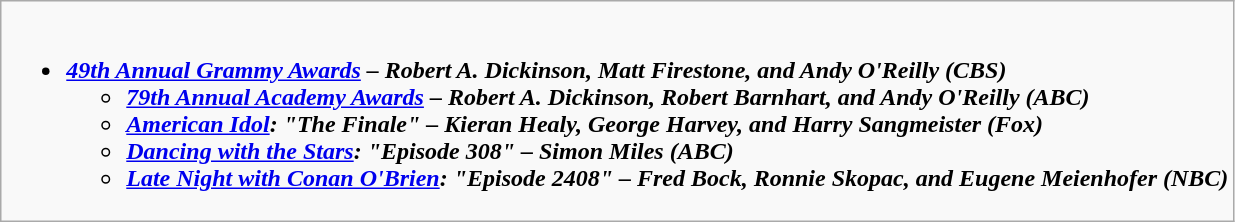<table class="wikitable">
<tr>
<td style="vertical-align:top;"><br><ul><li><strong><em><a href='#'>49th Annual Grammy Awards</a><em> – Robert A. Dickinson, Matt Firestone, and Andy O'Reilly (CBS)<strong><ul><li></em><a href='#'>79th Annual Academy Awards</a><em> – Robert A. Dickinson, Robert Barnhart, and Andy O'Reilly (ABC)</li><li></em><a href='#'>American Idol</a><em>: "The Finale" – Kieran Healy, George Harvey, and Harry Sangmeister (Fox)</li><li></em><a href='#'>Dancing with the Stars</a><em>: "Episode 308" – Simon Miles (ABC)</li><li></em><a href='#'>Late Night with Conan O'Brien</a><em>: "Episode 2408" – Fred Bock, Ronnie Skopac, and Eugene Meienhofer (NBC)</li></ul></li></ul></td>
</tr>
</table>
